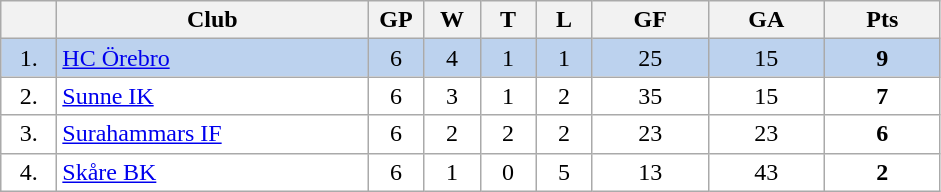<table class="wikitable">
<tr>
<th width="30"></th>
<th width="200">Club</th>
<th width="30">GP</th>
<th width="30">W</th>
<th width="30">T</th>
<th width="30">L</th>
<th width="70">GF</th>
<th width="70">GA</th>
<th width="70">Pts</th>
</tr>
<tr bgcolor="#BCD2EE" align="center">
<td>1.</td>
<td align="left"><a href='#'>HC Örebro</a></td>
<td>6</td>
<td>4</td>
<td>1</td>
<td>1</td>
<td>25</td>
<td>15</td>
<td><strong>9</strong></td>
</tr>
<tr bgcolor="#FFFFFF" align="center">
<td>2.</td>
<td align="left"><a href='#'>Sunne IK</a></td>
<td>6</td>
<td>3</td>
<td>1</td>
<td>2</td>
<td>35</td>
<td>15</td>
<td><strong>7</strong></td>
</tr>
<tr bgcolor="#FFFFFF" align="center">
<td>3.</td>
<td align="left"><a href='#'>Surahammars IF</a></td>
<td>6</td>
<td>2</td>
<td>2</td>
<td>2</td>
<td>23</td>
<td>23</td>
<td><strong>6</strong></td>
</tr>
<tr bgcolor="#FFFFFF" align="center">
<td>4.</td>
<td align="left"><a href='#'>Skåre BK</a></td>
<td>6</td>
<td>1</td>
<td>0</td>
<td>5</td>
<td>13</td>
<td>43</td>
<td><strong>2</strong></td>
</tr>
</table>
